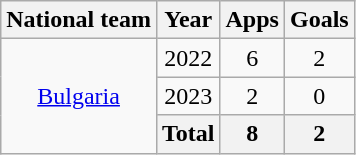<table class=wikitable style=text-align:center>
<tr>
<th>National team</th>
<th>Year</th>
<th>Apps</th>
<th>Goals</th>
</tr>
<tr>
<td rowspan="7"><a href='#'>Bulgaria</a></td>
<td>2022</td>
<td>6</td>
<td>2</td>
</tr>
<tr>
<td>2023</td>
<td>2</td>
<td>0</td>
</tr>
<tr>
<th>Total</th>
<th>8</th>
<th>2</th>
</tr>
</table>
